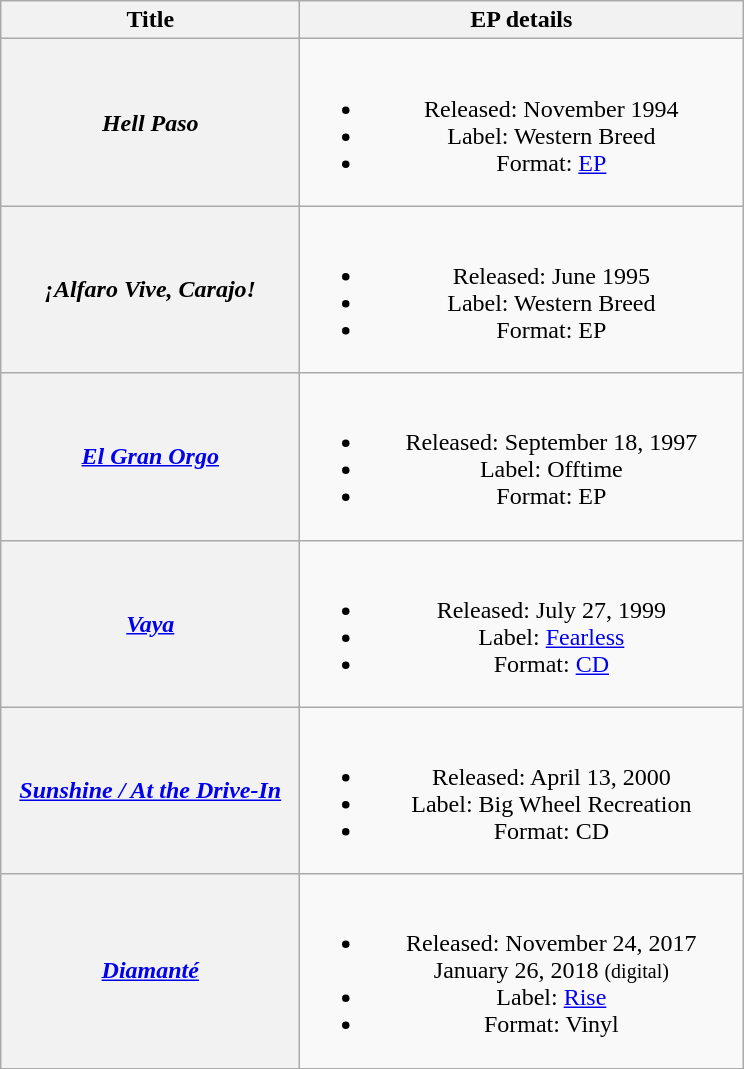<table class="wikitable plainrowheaders" style="text-align:center;">
<tr>
<th scope="col" style="width:12em;">Title</th>
<th scope="col" style="width:18em;">EP details</th>
</tr>
<tr>
<th scope="row"><em>Hell Paso</em></th>
<td><br><ul><li>Released: November 1994</li><li>Label: Western Breed</li><li>Format: <a href='#'>EP</a></li></ul></td>
</tr>
<tr>
<th scope="row"><em>¡Alfaro Vive, Carajo!</em></th>
<td><br><ul><li>Released: June 1995</li><li>Label: Western Breed</li><li>Format: EP</li></ul></td>
</tr>
<tr>
<th scope="row"><em><a href='#'>El Gran Orgo</a></em></th>
<td><br><ul><li>Released: September 18, 1997</li><li>Label: Offtime</li><li>Format: EP</li></ul></td>
</tr>
<tr>
<th scope="row"><em><a href='#'>Vaya</a></em></th>
<td><br><ul><li>Released: July 27, 1999</li><li>Label: <a href='#'>Fearless</a></li><li>Format: <a href='#'>CD</a></li></ul></td>
</tr>
<tr>
<th scope="row"><em><a href='#'>Sunshine / At the Drive-In</a></em></th>
<td><br><ul><li>Released: April 13, 2000</li><li>Label: Big Wheel Recreation</li><li>Format: CD</li></ul></td>
</tr>
<tr>
<th scope="row"><em><a href='#'>Diamanté</a></em></th>
<td><br><ul><li>Released: November 24, 2017<br>January 26, 2018 <small>(digital)</small></li><li>Label: <a href='#'>Rise</a></li><li>Format: Vinyl</li></ul></td>
</tr>
<tr>
</tr>
</table>
